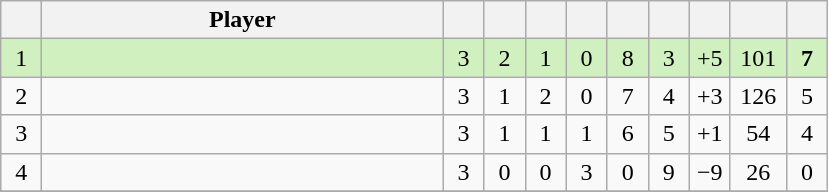<table class="wikitable" style="text-align:center;">
<tr>
<th width=20></th>
<th width=260>Player</th>
<th width=20></th>
<th width=20></th>
<th width=20></th>
<th width=20></th>
<th width=20></th>
<th width=20></th>
<th width=20></th>
<th width=30></th>
<th width=20></th>
</tr>
<tr style="background:#D0F0C0;">
<td>1</td>
<td align=left> <small></small></td>
<td>3</td>
<td>2</td>
<td>1</td>
<td>0</td>
<td>8</td>
<td>3</td>
<td>+5</td>
<td>101</td>
<td><strong>7</strong></td>
</tr>
<tr>
<td>2</td>
<td align=left> <small></small></td>
<td>3</td>
<td>1</td>
<td>2</td>
<td>0</td>
<td>7</td>
<td>4</td>
<td>+3</td>
<td>126</td>
<td>5</td>
</tr>
<tr>
<td>3</td>
<td align=left> <small></small></td>
<td>3</td>
<td>1</td>
<td>1</td>
<td>1</td>
<td>6</td>
<td>5</td>
<td>+1</td>
<td>54</td>
<td>4</td>
</tr>
<tr>
<td>4</td>
<td align=left> <small></small></td>
<td>3</td>
<td>0</td>
<td>0</td>
<td>3</td>
<td>0</td>
<td>9</td>
<td>−9</td>
<td>26</td>
<td>0</td>
</tr>
<tr>
</tr>
</table>
